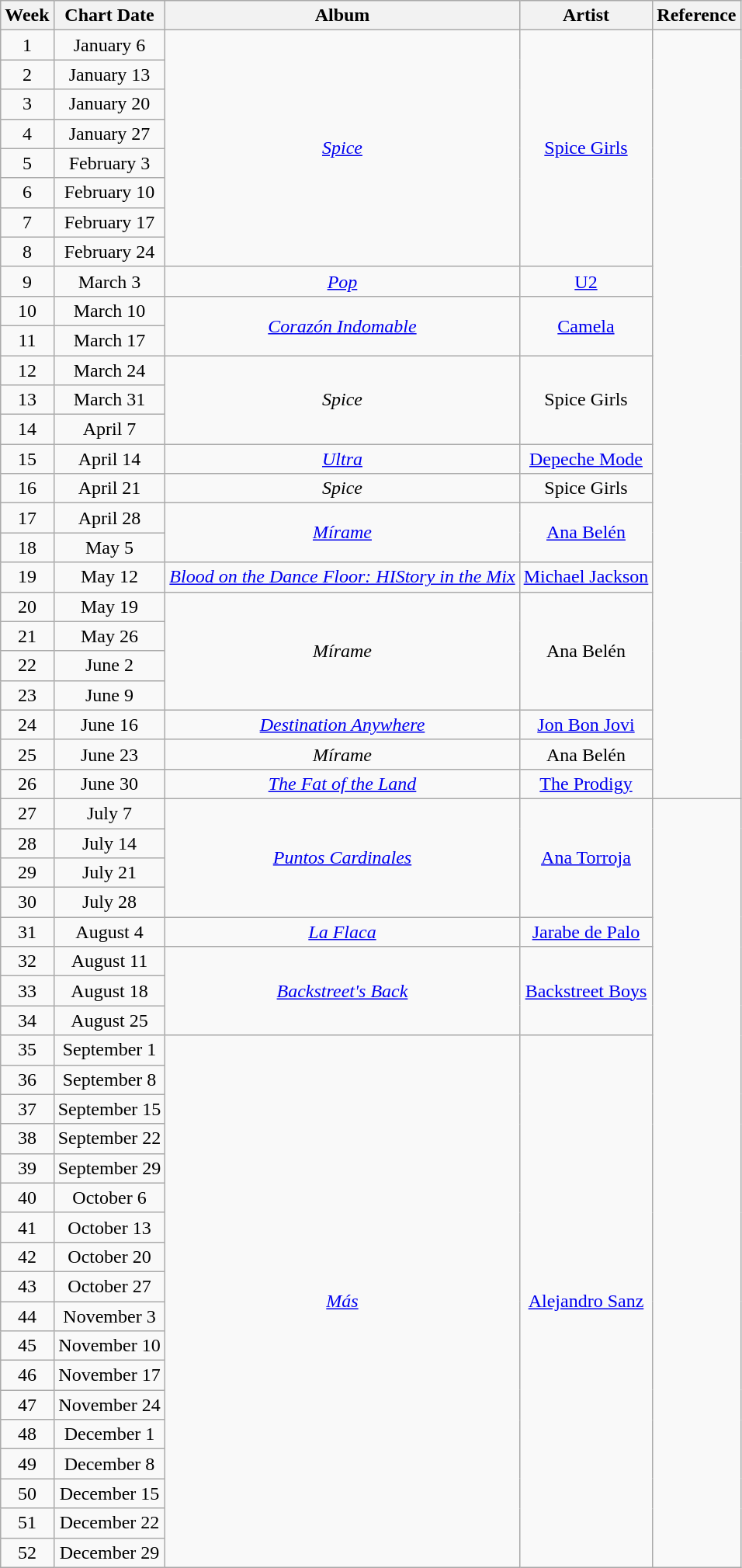<table class="wikitable" style="text-align: center">
<tr>
<th width="">Week</th>
<th width="">Chart Date</th>
<th width="">Album</th>
<th width="">Artist</th>
<th width="" class="unsortable">Reference</th>
</tr>
<tr>
<td>1</td>
<td>January 6</td>
<td rowspan="8"><em><a href='#'>Spice</a></em></td>
<td rowspan="8"><a href='#'>Spice Girls</a></td>
<td rowspan="26"></td>
</tr>
<tr>
<td>2</td>
<td>January 13</td>
</tr>
<tr>
<td>3</td>
<td>January 20</td>
</tr>
<tr>
<td>4</td>
<td>January 27</td>
</tr>
<tr>
<td>5</td>
<td>February 3</td>
</tr>
<tr>
<td>6</td>
<td>February 10</td>
</tr>
<tr>
<td>7</td>
<td>February 17</td>
</tr>
<tr>
<td>8</td>
<td>February 24</td>
</tr>
<tr>
<td>9</td>
<td>March 3</td>
<td><em><a href='#'>Pop</a></em></td>
<td><a href='#'>U2</a></td>
</tr>
<tr>
<td>10</td>
<td>March 10</td>
<td rowspan="2"><em><a href='#'>Corazón Indomable</a></em></td>
<td rowspan="2"><a href='#'>Camela</a></td>
</tr>
<tr>
<td>11</td>
<td>March 17</td>
</tr>
<tr>
<td>12</td>
<td>March 24</td>
<td rowspan="3"><em>Spice</em></td>
<td rowspan="3">Spice Girls</td>
</tr>
<tr>
<td>13</td>
<td>March 31</td>
</tr>
<tr>
<td>14</td>
<td>April 7</td>
</tr>
<tr>
<td>15</td>
<td>April 14</td>
<td><em><a href='#'>Ultra</a></em></td>
<td><a href='#'>Depeche Mode</a></td>
</tr>
<tr>
<td>16</td>
<td>April 21</td>
<td><em>Spice</em></td>
<td>Spice Girls</td>
</tr>
<tr>
<td>17</td>
<td>April 28</td>
<td rowspan="2"><em><a href='#'>Mírame</a></em></td>
<td rowspan="2"><a href='#'>Ana Belén</a></td>
</tr>
<tr>
<td>18</td>
<td>May 5</td>
</tr>
<tr>
<td>19</td>
<td>May 12</td>
<td><em><a href='#'>Blood on the Dance Floor: HIStory in the Mix</a></em></td>
<td><a href='#'>Michael Jackson</a></td>
</tr>
<tr>
<td>20</td>
<td>May 19</td>
<td rowspan="4"><em>Mírame</em></td>
<td rowspan="4">Ana Belén</td>
</tr>
<tr>
<td>21</td>
<td>May 26</td>
</tr>
<tr>
<td>22</td>
<td>June 2</td>
</tr>
<tr>
<td>23</td>
<td>June 9</td>
</tr>
<tr>
<td>24</td>
<td>June 16</td>
<td><em><a href='#'>Destination Anywhere</a></em></td>
<td><a href='#'>Jon Bon Jovi</a></td>
</tr>
<tr>
<td>25</td>
<td>June 23</td>
<td><em>Mírame</em></td>
<td>Ana Belén</td>
</tr>
<tr>
<td>26</td>
<td>June 30</td>
<td><em><a href='#'>The Fat of the Land</a></em></td>
<td><a href='#'>The Prodigy</a></td>
</tr>
<tr>
<td>27</td>
<td>July 7</td>
<td rowspan="4"><em><a href='#'>Puntos Cardinales</a></em></td>
<td rowspan="4"><a href='#'>Ana Torroja</a></td>
<td rowspan="26"></td>
</tr>
<tr>
<td>28</td>
<td>July 14</td>
</tr>
<tr>
<td>29</td>
<td>July 21</td>
</tr>
<tr>
<td>30</td>
<td>July 28</td>
</tr>
<tr>
<td>31</td>
<td>August 4</td>
<td><em><a href='#'>La Flaca</a></em></td>
<td><a href='#'>Jarabe de Palo</a></td>
</tr>
<tr>
<td>32</td>
<td>August 11</td>
<td rowspan="3"><em><a href='#'>Backstreet's Back</a></em></td>
<td rowspan="3"><a href='#'>Backstreet Boys</a></td>
</tr>
<tr>
<td>33</td>
<td>August 18</td>
</tr>
<tr>
<td>34</td>
<td>August 25</td>
</tr>
<tr>
<td>35</td>
<td>September 1</td>
<td rowspan="18"><em><a href='#'>Más</a></em></td>
<td rowspan="18"><a href='#'>Alejandro Sanz</a></td>
</tr>
<tr>
<td>36</td>
<td>September 8</td>
</tr>
<tr>
<td>37</td>
<td>September 15</td>
</tr>
<tr>
<td>38</td>
<td>September 22</td>
</tr>
<tr>
<td>39</td>
<td>September 29</td>
</tr>
<tr>
<td>40</td>
<td>October 6</td>
</tr>
<tr>
<td>41</td>
<td>October 13</td>
</tr>
<tr>
<td>42</td>
<td>October 20</td>
</tr>
<tr>
<td>43</td>
<td>October 27</td>
</tr>
<tr>
<td>44</td>
<td>November 3</td>
</tr>
<tr>
<td>45</td>
<td>November 10</td>
</tr>
<tr>
<td>46</td>
<td>November 17</td>
</tr>
<tr>
<td>47</td>
<td>November 24</td>
</tr>
<tr>
<td>48</td>
<td>December 1</td>
</tr>
<tr>
<td>49</td>
<td>December 8</td>
</tr>
<tr>
<td>50</td>
<td>December 15</td>
</tr>
<tr>
<td>51</td>
<td>December 22</td>
</tr>
<tr>
<td>52</td>
<td>December 29</td>
</tr>
</table>
